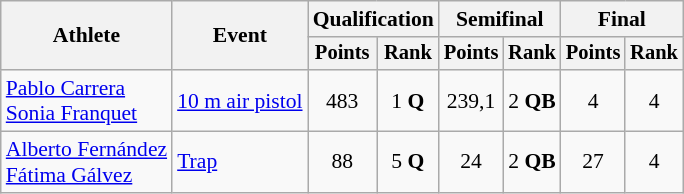<table class="wikitable" style="font-size:90%">
<tr>
<th rowspan="2">Athlete</th>
<th rowspan="2">Event</th>
<th colspan=2>Qualification</th>
<th colspan=2>Semifinal</th>
<th colspan=2>Final</th>
</tr>
<tr style="font-size:95%">
<th>Points</th>
<th>Rank</th>
<th>Points</th>
<th>Rank</th>
<th>Points</th>
<th>Rank</th>
</tr>
<tr align=center>
<td align=left><a href='#'>Pablo Carrera</a> <br> <a href='#'>Sonia Franquet</a></td>
<td align=left><a href='#'>10 m air pistol</a></td>
<td>483</td>
<td>1 <strong>Q</strong></td>
<td>239,1</td>
<td>2 <strong>QB</strong></td>
<td>4</td>
<td>4</td>
</tr>
<tr align=center>
<td align=left><a href='#'>Alberto Fernández</a> <br> <a href='#'>Fátima Gálvez</a></td>
<td align=left><a href='#'>Trap</a></td>
<td>88</td>
<td>5 <strong>Q</strong></td>
<td>24</td>
<td>2 <strong>QB</strong></td>
<td>27</td>
<td>4</td>
</tr>
</table>
